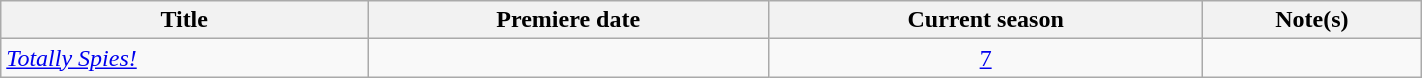<table class="wikitable plainrowheaders sortable" style="width:75%;text-align:center;">
<tr>
<th>Title</th>
<th>Premiere date</th>
<th>Current season</th>
<th>Note(s)</th>
</tr>
<tr>
<td scope="row" style="text-align:left;"><em><a href='#'>Totally Spies!</a></em></td>
<td></td>
<td><a href='#'>7</a></td>
<td></td>
</tr>
</table>
